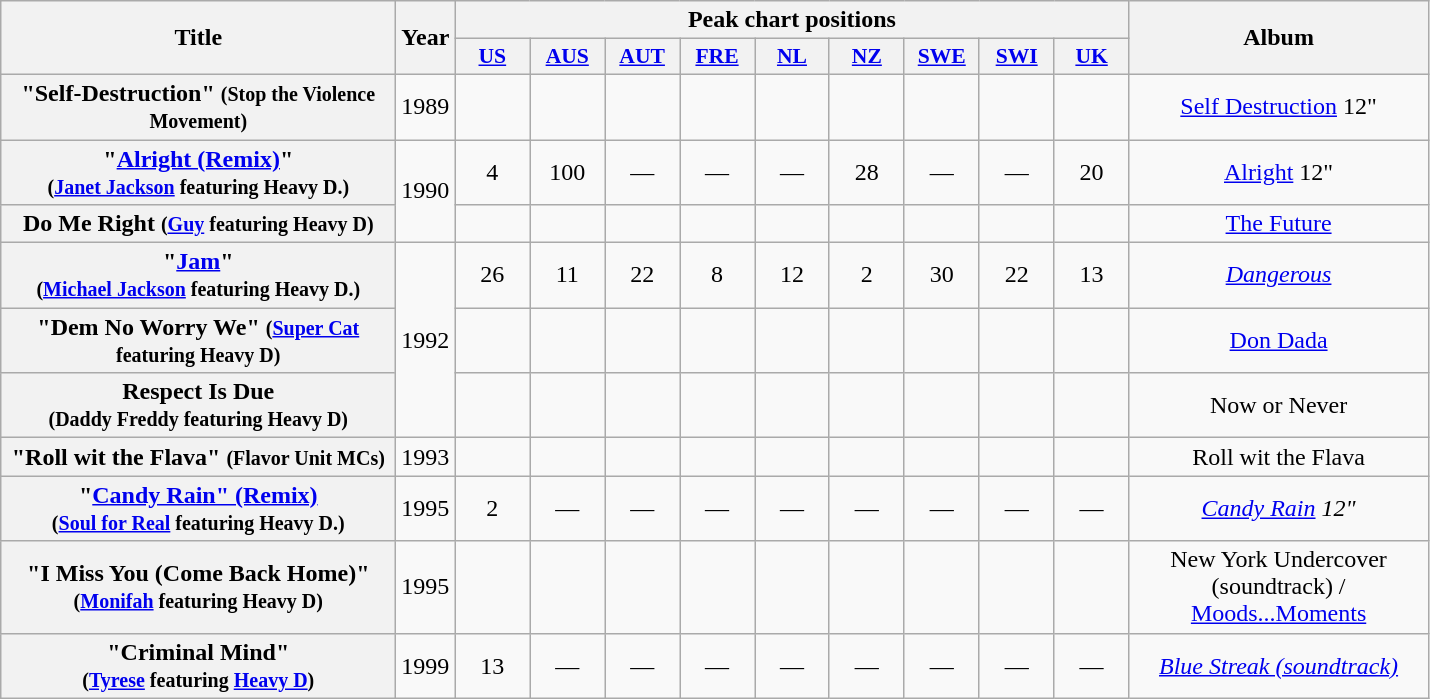<table class="wikitable plainrowheaders" style="text-align:center;" border="1">
<tr>
<th scope="col" rowspan="2" style="width:16em;">Title</th>
<th scope="col" rowspan="2">Year</th>
<th scope="col" colspan="9">Peak chart positions</th>
<th scope="col" rowspan="2" style="width:12em;">Album</th>
</tr>
<tr>
<th scope="col" style="width:3em;font-size:90%;"><a href='#'>US</a></th>
<th scope="col" style="width:3em;font-size:90%;"><a href='#'>AUS</a></th>
<th scope="col" style="width:3em;font-size:90%;"><a href='#'>AUT</a></th>
<th scope="col" style="width:3em;font-size:90%;"><a href='#'>FRE</a></th>
<th scope="col" style="width:3em;font-size:90%;"><a href='#'>NL</a></th>
<th scope="col" style="width:3em;font-size:90%;"><a href='#'>NZ</a></th>
<th scope="col" style="width:3em;font-size:90%;"><a href='#'>SWE</a></th>
<th scope="col" style="width:3em;font-size:90%;"><a href='#'>SWI</a></th>
<th scope="col" style="width:3em;font-size:90%;"><a href='#'>UK</a></th>
</tr>
<tr>
<th>"Self-Destruction" <small>(Stop the Violence Movement)</small></th>
<td>1989</td>
<td></td>
<td></td>
<td></td>
<td></td>
<td></td>
<td></td>
<td></td>
<td></td>
<td></td>
<td><a href='#'>Self Destruction</a> 12"</td>
</tr>
<tr>
<th scope="row">"<a href='#'>Alright (Remix)</a>"<br><small>(<a href='#'>Janet Jackson</a> featuring Heavy D.)</small></th>
<td rowspan="2">1990</td>
<td>4</td>
<td>100</td>
<td>—</td>
<td>—</td>
<td>—</td>
<td>28</td>
<td>—</td>
<td>—</td>
<td>20</td>
<td><a href='#'>Alright</a> 12"</td>
</tr>
<tr>
<th>Do Me Right <small>(<a href='#'>Guy</a> featuring Heavy D)</small></th>
<td></td>
<td></td>
<td></td>
<td></td>
<td></td>
<td></td>
<td></td>
<td></td>
<td></td>
<td><a href='#'>The Future</a></td>
</tr>
<tr>
<th scope="row">"<a href='#'>Jam</a>"<br><small>(<a href='#'>Michael Jackson</a> featuring Heavy D.)</small></th>
<td rowspan="3">1992</td>
<td>26</td>
<td>11</td>
<td>22</td>
<td>8</td>
<td>12</td>
<td>2</td>
<td>30</td>
<td>22</td>
<td>13</td>
<td><em><a href='#'>Dangerous</a></em></td>
</tr>
<tr>
<th>"Dem No Worry We" <small>(<a href='#'>Super Cat</a> featuring Heavy D)</small></th>
<td></td>
<td></td>
<td></td>
<td></td>
<td></td>
<td></td>
<td></td>
<td></td>
<td></td>
<td><a href='#'>Don Dada</a></td>
</tr>
<tr>
<th>Respect Is Due<br><small>(Daddy Freddy featuring Heavy D)</small></th>
<td></td>
<td></td>
<td></td>
<td></td>
<td></td>
<td></td>
<td></td>
<td></td>
<td></td>
<td>Now or Never</td>
</tr>
<tr>
<th>"Roll wit the Flava" <small>(Flavor Unit MCs)</small></th>
<td>1993</td>
<td></td>
<td></td>
<td></td>
<td></td>
<td></td>
<td></td>
<td></td>
<td></td>
<td></td>
<td>Roll wit the Flava</td>
</tr>
<tr>
<th scope="row">"<a href='#'>Candy Rain" (Remix)</a><br><small>(<a href='#'>Soul for Real</a> featuring Heavy D.)</small></th>
<td>1995</td>
<td>2</td>
<td>—</td>
<td>—</td>
<td>—</td>
<td>—</td>
<td>—</td>
<td>—</td>
<td>—</td>
<td>—</td>
<td><em><a href='#'>Candy Rain</a> 12"</em></td>
</tr>
<tr>
<th>"I Miss You (Come Back Home)"<br><small>(<a href='#'>Monifah</a> featuring Heavy D)</small></th>
<td>1995</td>
<td></td>
<td></td>
<td></td>
<td></td>
<td></td>
<td></td>
<td></td>
<td></td>
<td></td>
<td>New York Undercover (soundtrack) / <a href='#'>Moods...Moments</a></td>
</tr>
<tr>
<th scope="row">"Criminal Mind"<br><small>(<a href='#'>Tyrese</a> featuring <a href='#'>Heavy D</a>)</small></th>
<td>1999</td>
<td>13</td>
<td>—</td>
<td>—</td>
<td>—</td>
<td>—</td>
<td>—</td>
<td>—</td>
<td>—</td>
<td>—</td>
<td><em><a href='#'>Blue Streak (soundtrack)</a></em></td>
</tr>
</table>
